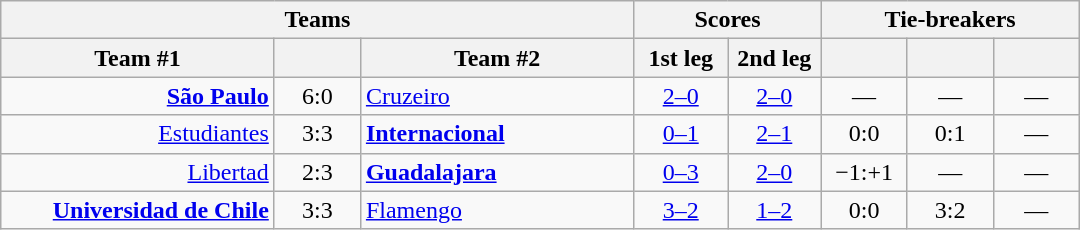<table class="wikitable" style="text-align: center;">
<tr>
<th colspan=3>Teams</th>
<th colspan=2>Scores</th>
<th colspan=3>Tie-breakers</th>
</tr>
<tr>
<th width="175">Team #1</th>
<th width="50"></th>
<th width="175">Team #2</th>
<th width="55">1st leg</th>
<th width="55">2nd leg</th>
<th width="50"></th>
<th width="50"></th>
<th width="50"></th>
</tr>
<tr>
<td align=right><strong><a href='#'>São Paulo</a></strong> </td>
<td>6:0</td>
<td align=left> <a href='#'>Cruzeiro</a></td>
<td><a href='#'>2–0</a></td>
<td><a href='#'>2–0</a></td>
<td>—</td>
<td>—</td>
<td>—</td>
</tr>
<tr>
<td align=right><a href='#'>Estudiantes</a> </td>
<td>3:3</td>
<td align=left> <strong><a href='#'>Internacional</a></strong></td>
<td><a href='#'>0–1</a></td>
<td><a href='#'>2–1</a></td>
<td>0:0</td>
<td>0:1</td>
<td>—</td>
</tr>
<tr>
<td align=right><a href='#'>Libertad</a> </td>
<td>2:3</td>
<td align=left> <strong><a href='#'>Guadalajara</a></strong></td>
<td><a href='#'>0–3</a></td>
<td><a href='#'>2–0</a></td>
<td>−1:+1</td>
<td>—</td>
<td>—</td>
</tr>
<tr>
<td align=right><strong><a href='#'>Universidad de Chile</a></strong> </td>
<td>3:3</td>
<td align=left> <a href='#'>Flamengo</a></td>
<td><a href='#'>3–2</a></td>
<td><a href='#'>1–2</a></td>
<td>0:0</td>
<td>3:2</td>
<td>—</td>
</tr>
</table>
